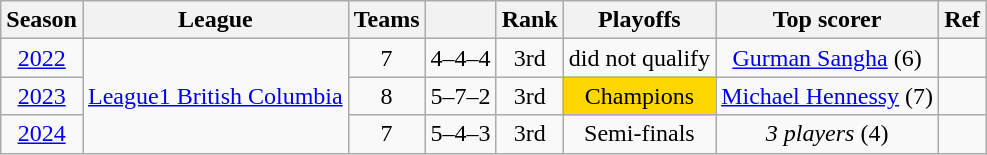<table class="wikitable" style="text-align: center;">
<tr>
<th>Season</th>
<th>League</th>
<th>Teams</th>
<th></th>
<th>Rank</th>
<th>Playoffs</th>
<th>Top scorer</th>
<th>Ref</th>
</tr>
<tr>
<td><a href='#'>2022</a></td>
<td rowspan="3"><a href='#'>League1 British Columbia</a></td>
<td>7</td>
<td>4–4–4</td>
<td>3rd</td>
<td>did not qualify</td>
<td><a href='#'>Gurman Sangha</a> (6)</td>
<td></td>
</tr>
<tr>
<td><a href='#'>2023</a></td>
<td>8</td>
<td>5–7–2</td>
<td>3rd</td>
<td style="background:gold;">Champions</td>
<td><a href='#'>Michael Hennessy</a> (7)</td>
<td></td>
</tr>
<tr>
<td><a href='#'>2024</a></td>
<td>7</td>
<td>5–4–3</td>
<td>3rd</td>
<td>Semi-finals</td>
<td><em>3 players</em> (4)</td>
<td></td>
</tr>
</table>
